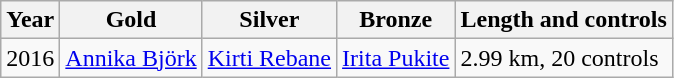<table class="wikitable">
<tr>
<th>Year</th>
<th>Gold</th>
<th>Silver</th>
<th>Bronze</th>
<th>Length and controls</th>
</tr>
<tr>
<td>2016</td>
<td> <a href='#'>Annika Björk</a></td>
<td> <a href='#'>Kirti Rebane</a></td>
<td> <a href='#'>Irita Pukite</a></td>
<td>2.99 km, 20 controls</td>
</tr>
</table>
